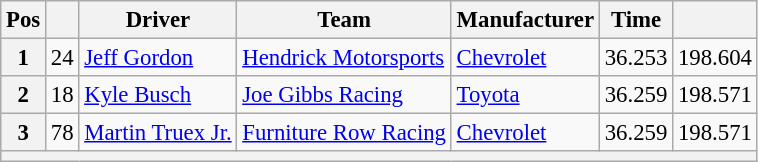<table class="wikitable" style="font-size:95%">
<tr>
<th>Pos</th>
<th></th>
<th>Driver</th>
<th>Team</th>
<th>Manufacturer</th>
<th>Time</th>
<th></th>
</tr>
<tr>
<th>1</th>
<td>24</td>
<td><a href='#'>Jeff Gordon</a></td>
<td><a href='#'>Hendrick Motorsports</a></td>
<td><a href='#'>Chevrolet</a></td>
<td>36.253</td>
<td>198.604</td>
</tr>
<tr>
<th>2</th>
<td>18</td>
<td><a href='#'>Kyle Busch</a></td>
<td><a href='#'>Joe Gibbs Racing</a></td>
<td><a href='#'>Toyota</a></td>
<td>36.259</td>
<td>198.571</td>
</tr>
<tr>
<th>3</th>
<td>78</td>
<td><a href='#'>Martin Truex Jr.</a></td>
<td><a href='#'>Furniture Row Racing</a></td>
<td><a href='#'>Chevrolet</a></td>
<td>36.259</td>
<td>198.571</td>
</tr>
<tr>
<th colspan="7"></th>
</tr>
</table>
